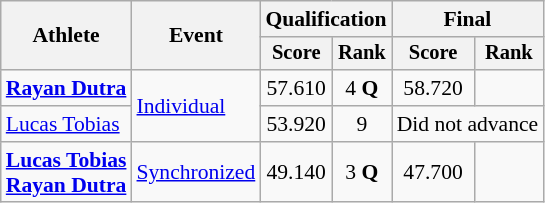<table class=wikitable style=font-size:90%;text-align:center>
<tr>
<th rowspan=2>Athlete</th>
<th rowspan=2>Event</th>
<th colspan=2>Qualification</th>
<th colspan=2>Final</th>
</tr>
<tr style=font-size:95%>
<th>Score</th>
<th>Rank</th>
<th>Score</th>
<th>Rank</th>
</tr>
<tr>
<td align=left><strong><a href='#'>Rayan Dutra</a></strong></td>
<td align=left rowspan=2><a href='#'>Individual</a></td>
<td>57.610</td>
<td>4 <strong>Q</strong></td>
<td>58.720</td>
<td></td>
</tr>
<tr>
<td align=left><a href='#'>Lucas Tobias</a></td>
<td>53.920</td>
<td>9</td>
<td colspan=2>Did not advance</td>
</tr>
<tr>
<td align=left><strong><a href='#'>Lucas Tobias</a><br><a href='#'>Rayan Dutra</a></strong></td>
<td align=left><a href='#'>Synchronized</a></td>
<td>49.140</td>
<td>3 <strong>Q</strong></td>
<td>47.700</td>
<td></td>
</tr>
</table>
